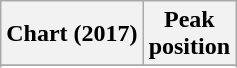<table class="wikitable sortable plainrowheaders" style="text-align:center">
<tr>
<th scope="col">Chart (2017)</th>
<th scope="col">Peak<br>position</th>
</tr>
<tr>
</tr>
<tr>
</tr>
</table>
